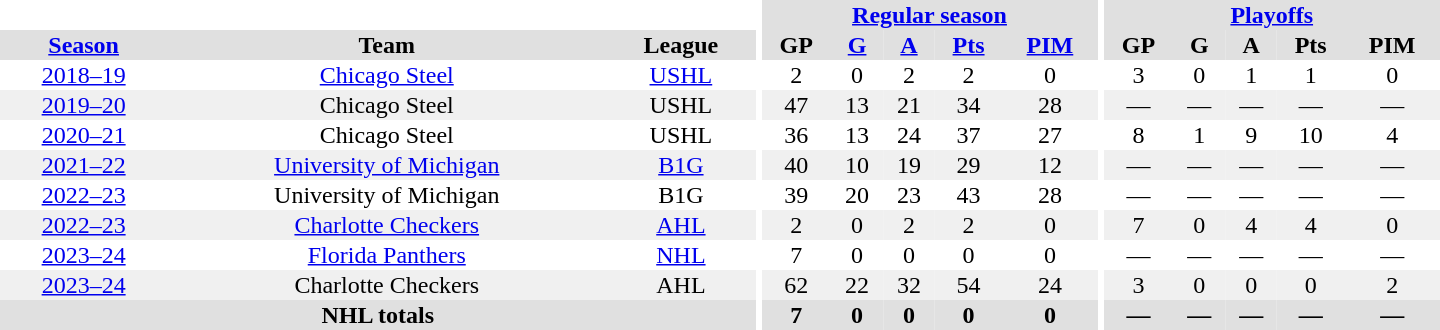<table border="0" cellpadding="1" cellspacing="0" style="text-align:center; width:60em;">
<tr bgcolor="#e0e0e0">
<th colspan="3" bgcolor="#ffffff"></th>
<th rowspan="101" bgcolor="#ffffff"></th>
<th colspan="5"><a href='#'>Regular season</a></th>
<th rowspan="101" bgcolor="#ffffff"></th>
<th colspan="5"><a href='#'>Playoffs</a></th>
</tr>
<tr bgcolor="#e0e0e0">
<th><a href='#'>Season</a></th>
<th>Team</th>
<th>League</th>
<th>GP</th>
<th><a href='#'>G</a></th>
<th><a href='#'>A</a></th>
<th><a href='#'>Pts</a></th>
<th><a href='#'>PIM</a></th>
<th>GP</th>
<th>G</th>
<th>A</th>
<th>Pts</th>
<th>PIM</th>
</tr>
<tr>
<td><a href='#'>2018–19</a></td>
<td><a href='#'>Chicago Steel</a></td>
<td><a href='#'>USHL</a></td>
<td>2</td>
<td>0</td>
<td>2</td>
<td>2</td>
<td>0</td>
<td>3</td>
<td>0</td>
<td>1</td>
<td>1</td>
<td>0</td>
</tr>
<tr bgcolor="#f0f0f0">
<td><a href='#'>2019–20</a></td>
<td>Chicago Steel</td>
<td>USHL</td>
<td>47</td>
<td>13</td>
<td>21</td>
<td>34</td>
<td>28</td>
<td>—</td>
<td>—</td>
<td>—</td>
<td>—</td>
<td>—</td>
</tr>
<tr>
<td><a href='#'>2020–21</a></td>
<td>Chicago Steel</td>
<td>USHL</td>
<td>36</td>
<td>13</td>
<td>24</td>
<td>37</td>
<td>27</td>
<td>8</td>
<td>1</td>
<td>9</td>
<td>10</td>
<td>4</td>
</tr>
<tr bgcolor="#f0f0f0">
<td><a href='#'>2021–22</a></td>
<td><a href='#'>University of Michigan</a></td>
<td><a href='#'>B1G</a></td>
<td>40</td>
<td>10</td>
<td>19</td>
<td>29</td>
<td>12</td>
<td>—</td>
<td>—</td>
<td>—</td>
<td>—</td>
<td>—</td>
</tr>
<tr>
<td><a href='#'>2022–23</a></td>
<td>University of Michigan</td>
<td>B1G</td>
<td>39</td>
<td>20</td>
<td>23</td>
<td>43</td>
<td>28</td>
<td>—</td>
<td>—</td>
<td>—</td>
<td>—</td>
<td>—</td>
</tr>
<tr bgcolor="#f0f0f0">
<td><a href='#'>2022–23</a></td>
<td><a href='#'>Charlotte Checkers</a></td>
<td><a href='#'>AHL</a></td>
<td>2</td>
<td>0</td>
<td>2</td>
<td>2</td>
<td>0</td>
<td>7</td>
<td>0</td>
<td>4</td>
<td>4</td>
<td>0</td>
</tr>
<tr>
<td><a href='#'>2023–24</a></td>
<td><a href='#'>Florida Panthers</a></td>
<td><a href='#'>NHL</a></td>
<td>7</td>
<td>0</td>
<td>0</td>
<td>0</td>
<td>0</td>
<td>—</td>
<td>—</td>
<td>—</td>
<td>—</td>
<td>—</td>
</tr>
<tr bgcolor="#f0f0f0">
<td><a href='#'>2023–24</a></td>
<td>Charlotte Checkers</td>
<td>AHL</td>
<td>62</td>
<td>22</td>
<td>32</td>
<td>54</td>
<td>24</td>
<td>3</td>
<td>0</td>
<td>0</td>
<td>0</td>
<td>2</td>
</tr>
<tr bgcolor="#e0e0e0">
<th colspan="3">NHL totals</th>
<th>7</th>
<th>0</th>
<th>0</th>
<th>0</th>
<th>0</th>
<th>—</th>
<th>—</th>
<th>—</th>
<th>—</th>
<th>—</th>
</tr>
</table>
